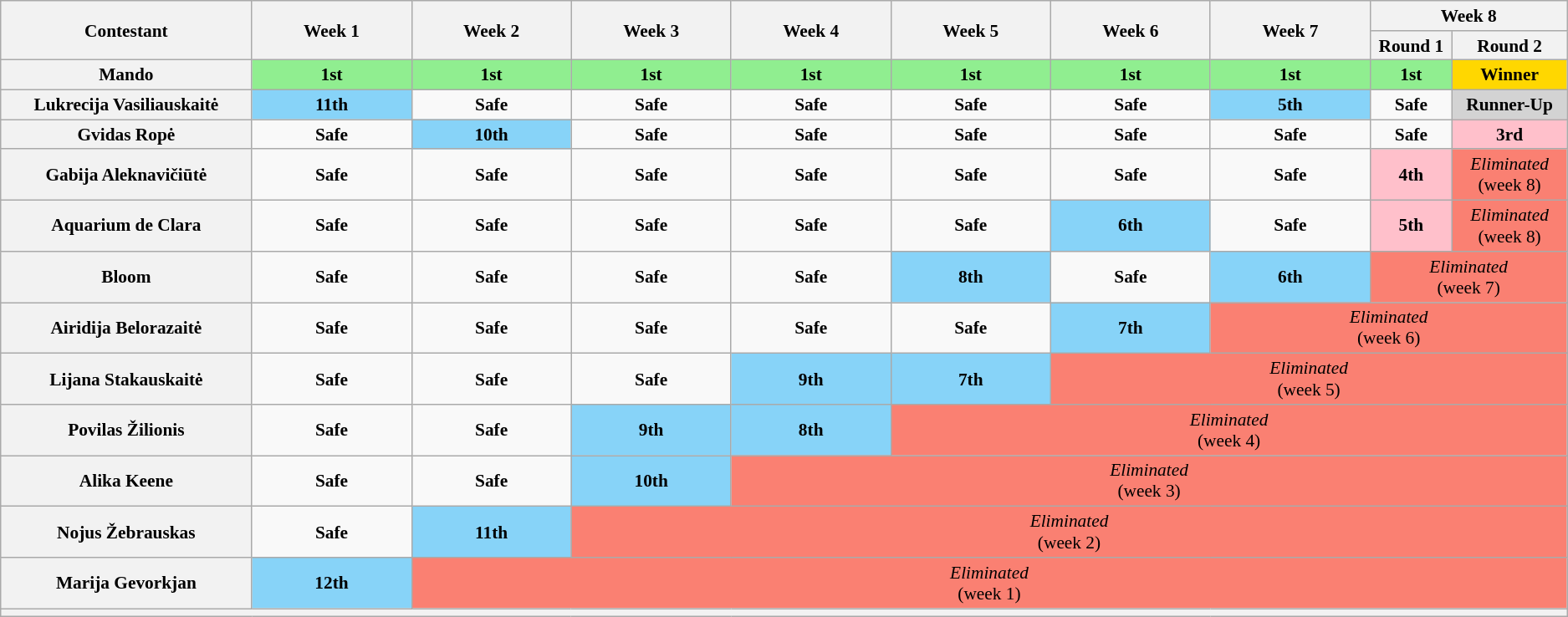<table class="wikitable" style="text-align:center; font-size:89%">
<tr>
<th rowspan="2" style="width:11%" scope="col">Contestant</th>
<th rowspan="2" style="width:7%" scope="col">Week 1</th>
<th rowspan="2" style="width:7%" scope="col">Week 2</th>
<th rowspan="2" style="width:7%" scope="col">Week 3</th>
<th rowspan="2" style="width:7%" scope="col">Week 4</th>
<th rowspan="2" style="width:7%" scope="col">Week 5</th>
<th rowspan="2" style="width:7%" scope="col">Week 6</th>
<th rowspan="2" style="width:7%" scope="col">Week 7</th>
<th colspan="2" style="width:7%" scope="col">Week 8</th>
</tr>
<tr>
<th>Round 1</th>
<th>Round 2</th>
</tr>
<tr>
<th scope="row">Mando</th>
<td bgcolor="lightgreen"><strong>1st</strong></td>
<td bgcolor="lightgreen"><strong>1st</strong></td>
<td bgcolor="lightgreen"><strong>1st</strong></td>
<td bgcolor="lightgreen"><strong>1st</strong></td>
<td bgcolor="lightgreen"><strong>1st</strong></td>
<td bgcolor="lightgreen"><strong>1st</strong></td>
<td bgcolor="lightgreen"><strong>1st</strong></td>
<td bgcolor="lightgreen"><strong>1st</strong></td>
<td bgcolor="gold"><strong>Winner</strong></td>
</tr>
<tr>
<th scope="row">Lukrecija Vasiliauskaitė</th>
<td bgcolor="#87D3F8"><strong>11th</strong></td>
<td><strong>Safe</strong></td>
<td><strong>Safe</strong></td>
<td><strong>Safe</strong></td>
<td><strong>Safe</strong></td>
<td><strong>Safe</strong></td>
<td bgcolor="#87D3F8"><strong>5th</strong></td>
<td><strong>Safe</strong></td>
<td bgcolor="lightgrey"><strong>Runner-Up</strong></td>
</tr>
<tr>
<th scope="row">Gvidas Ropė</th>
<td><strong>Safe</strong></td>
<td bgcolor="#87D3F8"><strong>10th</strong></td>
<td><strong>Safe</strong></td>
<td><strong>Safe</strong></td>
<td><strong>Safe</strong></td>
<td><strong>Safe</strong></td>
<td><strong>Safe</strong></td>
<td><strong>Safe</strong></td>
<td bgcolor="pink"><strong>3rd</strong></td>
</tr>
<tr>
<th scope="row">Gabija Aleknavičiūtė</th>
<td><strong>Safe</strong></td>
<td><strong>Safe</strong></td>
<td><strong>Safe</strong></td>
<td><strong>Safe</strong></td>
<td><strong>Safe</strong></td>
<td><strong>Safe</strong></td>
<td><strong>Safe</strong></td>
<td bgcolor="pink"><strong>4th</strong></td>
<td bgcolor="salmon" colspan=1><em>Eliminated</em><br>(week 8)</td>
</tr>
<tr>
<th scope="row">Aquarium de Clara</th>
<td><strong>Safe</strong></td>
<td><strong>Safe</strong></td>
<td><strong>Safe</strong></td>
<td><strong>Safe</strong></td>
<td><strong>Safe</strong></td>
<td bgcolor="#87D3F8"><strong>6th</strong></td>
<td><strong>Safe</strong></td>
<td bgcolor="pink"><strong>5th</strong></td>
<td bgcolor="salmon" colspan=1><em>Eliminated</em><br>(week 8)</td>
</tr>
<tr>
<th scope="row">Bloom</th>
<td><strong>Safe</strong></td>
<td><strong>Safe</strong></td>
<td><strong>Safe</strong></td>
<td><strong>Safe</strong></td>
<td bgcolor="#87D3F8"><strong>8th</strong></td>
<td><strong>Safe</strong></td>
<td bgcolor="#87D3F8"><strong>6th</strong></td>
<td colspan="2" bgcolor="salmon"><em>Eliminated</em><br>(week 7)</td>
</tr>
<tr>
<th scope="row">Airidija Belorazaitė</th>
<td><strong>Safe</strong></td>
<td><strong>Safe</strong></td>
<td><strong>Safe</strong></td>
<td><strong>Safe</strong></td>
<td><strong>Safe</strong></td>
<td bgcolor="#87D3F8"><strong>7th</strong></td>
<td colspan="3" bgcolor="salmon"><em>Eliminated</em><br>(week 6)</td>
</tr>
<tr>
<th scope="row">Lijana Stakauskaitė</th>
<td><strong>Safe</strong></td>
<td><strong>Safe</strong></td>
<td><strong>Safe</strong></td>
<td bgcolor="#87D3F8"><strong>9th</strong></td>
<td bgcolor="#87D3F8"><strong>7th</strong></td>
<td colspan="4" bgcolor="salmon"><em>Eliminated</em><br>(week 5)</td>
</tr>
<tr>
<th scope="row">Povilas Žilionis</th>
<td><strong>Safe</strong></td>
<td><strong>Safe</strong></td>
<td bgcolor="#87D3F8"><strong>9th</strong></td>
<td bgcolor="#87D3F8"><strong>8th</strong></td>
<td colspan="5" bgcolor="salmon"><em>Eliminated</em><br>(week 4)</td>
</tr>
<tr>
<th scope="row">Alika Keene</th>
<td><strong>Safe</strong></td>
<td><strong>Safe</strong></td>
<td bgcolor="#87D3F8"><strong>10th</strong></td>
<td colspan="6" bgcolor="salmon"><em>Eliminated</em><br>(week 3)</td>
</tr>
<tr>
<th scope="row">Nojus Žebrauskas</th>
<td><strong>Safe</strong></td>
<td bgcolor="#87D3F8"><strong>11th</strong></td>
<td colspan="7" bgcolor="salmon"><em>Eliminated</em><br>(week 2)</td>
</tr>
<tr>
<th scope="row">Marija Gevorkjan</th>
<td bgcolor="#87D3F8"><strong>12th</strong></td>
<td colspan="8" bgcolor="salmon"><em>Eliminated</em><br>(week 1)</td>
</tr>
<tr>
<th colspan="10"></th>
</tr>
</table>
